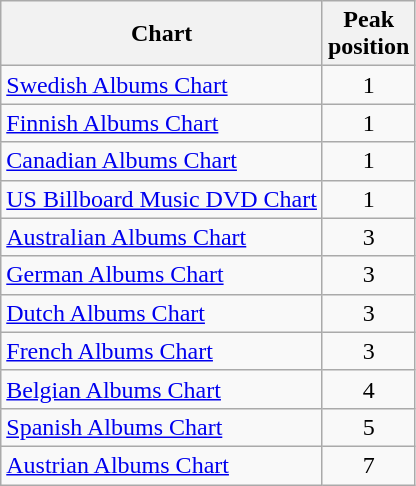<table class="wikitable sortable">
<tr>
<th>Chart</th>
<th>Peak<br>position</th>
</tr>
<tr>
<td><a href='#'>Swedish Albums Chart</a></td>
<td style="text-align:center;">1</td>
</tr>
<tr>
<td><a href='#'>Finnish Albums Chart</a></td>
<td style="text-align:center;">1</td>
</tr>
<tr>
<td><a href='#'>Canadian Albums Chart</a></td>
<td style="text-align:center;">1</td>
</tr>
<tr>
<td><a href='#'>US Billboard Music DVD Chart</a></td>
<td style="text-align:center;">1</td>
</tr>
<tr>
<td><a href='#'>Australian Albums Chart</a></td>
<td style="text-align:center;">3</td>
</tr>
<tr>
<td><a href='#'>German Albums Chart</a></td>
<td style="text-align:center;">3</td>
</tr>
<tr>
<td><a href='#'>Dutch Albums Chart</a></td>
<td style="text-align:center;">3</td>
</tr>
<tr>
<td><a href='#'>French Albums Chart</a></td>
<td style="text-align:center;">3</td>
</tr>
<tr>
<td><a href='#'>Belgian Albums Chart</a></td>
<td style="text-align:center;">4</td>
</tr>
<tr>
<td><a href='#'>Spanish Albums Chart</a></td>
<td style="text-align:center;">5</td>
</tr>
<tr>
<td><a href='#'>Austrian Albums Chart</a></td>
<td style="text-align:center;">7</td>
</tr>
</table>
